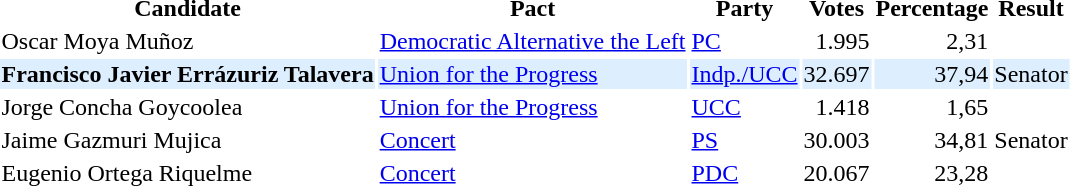<table class=sortable  class="wikitable">
<tr>
<th>Candidate</th>
<th>Pact</th>
<th>Party</th>
<th>Votes</th>
<th>Percentage</th>
<th>Result</th>
</tr>
<tr>
<td>Oscar Moya Muñoz</td>
<td><a href='#'>Democratic Alternative the Left</a></td>
<td><a href='#'>PC</a></td>
<td align=right>1.995</td>
<td align=right>2,31</td>
<td></td>
</tr>
<tr bgcolor=#DDEEFF>
<td><strong>Francisco Javier Errázuriz Talavera</strong></td>
<td><a href='#'>Union for the Progress</a></td>
<td><a href='#'>Indp./UCC</a></td>
<td align=right>32.697</td>
<td align=right>37,94</td>
<td>Senator</td>
</tr>
<tr>
<td>Jorge Concha Goycoolea</td>
<td><a href='#'>Union for the Progress</a></td>
<td><a href='#'>UCC</a></td>
<td align=right>1.418</td>
<td align=right>1,65</td>
<td></td>
</tr>
<tr>
<td>Jaime Gazmuri Mujica</td>
<td><a href='#'>Concert</a></td>
<td><a href='#'>PS</a></td>
<td align=right>30.003</td>
<td align=right>34,81</td>
<td>Senator</td>
</tr>
<tr>
<td>Eugenio Ortega Riquelme</td>
<td><a href='#'>Concert</a></td>
<td><a href='#'>PDC</a></td>
<td align=right>20.067</td>
<td align=right>23,28</td>
<td></td>
</tr>
<tr>
</tr>
</table>
